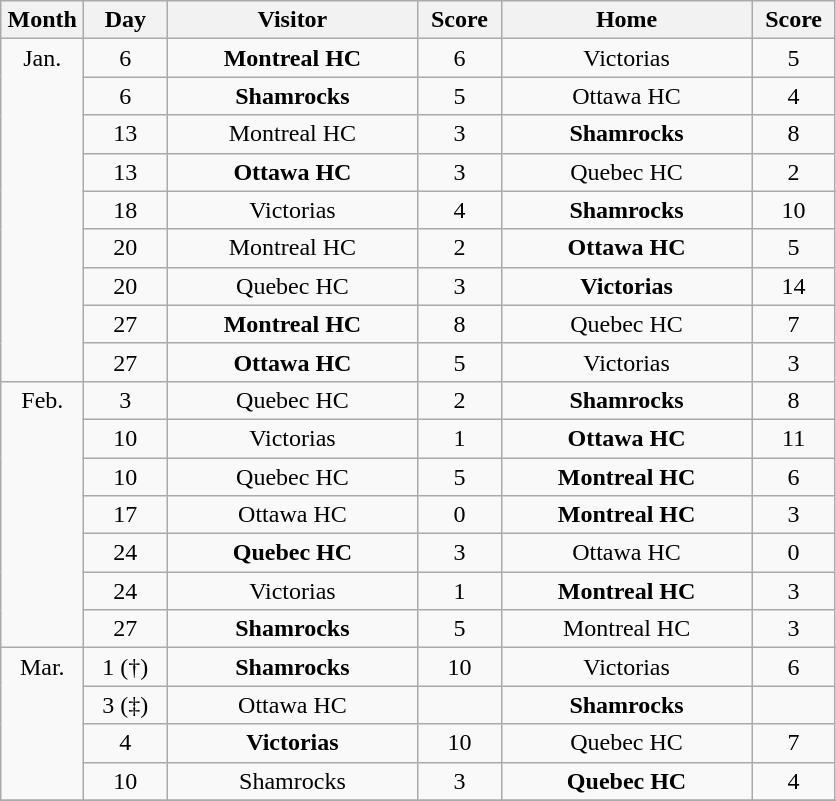<table class="wikitable" style="text-align:center;">
<tr>
<th style="width:3em">Month</th>
<th style="width:3em">Day</th>
<th style="width:10em">Visitor</th>
<th style="width:3em">Score</th>
<th style="width:10em">Home</th>
<th style="width:3em">Score</th>
</tr>
<tr>
<td rowspan=9 valign=top>Jan.</td>
<td>6</td>
<td><strong>Montreal HC</strong></td>
<td>6</td>
<td>Victorias</td>
<td>5</td>
</tr>
<tr>
<td>6</td>
<td><strong>Shamrocks</strong></td>
<td>5</td>
<td>Ottawa HC</td>
<td>4</td>
</tr>
<tr>
<td>13</td>
<td>Montreal HC</td>
<td>3</td>
<td><strong>Shamrocks</strong></td>
<td>8</td>
</tr>
<tr>
<td>13</td>
<td><strong>Ottawa HC </strong></td>
<td>3</td>
<td>Quebec HC</td>
<td>2</td>
</tr>
<tr>
<td>18</td>
<td>Victorias</td>
<td>4</td>
<td><strong>Shamrocks</strong></td>
<td>10</td>
</tr>
<tr>
<td>20</td>
<td>Montreal HC</td>
<td>2</td>
<td><strong>Ottawa HC</strong></td>
<td>5</td>
</tr>
<tr>
<td>20</td>
<td>Quebec HC</td>
<td>3</td>
<td><strong>Victorias</strong></td>
<td>14</td>
</tr>
<tr>
<td>27</td>
<td><strong>Montreal HC </strong></td>
<td>8</td>
<td>Quebec HC</td>
<td>7</td>
</tr>
<tr>
<td>27</td>
<td><strong>Ottawa HC</strong></td>
<td>5</td>
<td>Victorias</td>
<td>3</td>
</tr>
<tr>
<td rowspan=7 valign=top>Feb.</td>
<td>3</td>
<td>Quebec HC</td>
<td>2</td>
<td><strong>Shamrocks</strong></td>
<td>8</td>
</tr>
<tr>
<td>10</td>
<td>Victorias</td>
<td>1</td>
<td><strong>Ottawa HC</strong></td>
<td>11</td>
</tr>
<tr>
<td>10</td>
<td>Quebec HC</td>
<td>5</td>
<td><strong>Montreal HC</strong></td>
<td>6</td>
</tr>
<tr>
<td>17</td>
<td>Ottawa HC</td>
<td>0</td>
<td><strong>Montreal HC</strong></td>
<td>3</td>
</tr>
<tr>
<td>24</td>
<td><strong>Quebec HC</strong></td>
<td>3</td>
<td>Ottawa HC</td>
<td>0</td>
</tr>
<tr>
<td>24</td>
<td>Victorias</td>
<td>1</td>
<td><strong>Montreal HC</strong></td>
<td>3</td>
</tr>
<tr>
<td>27</td>
<td><strong>Shamrocks</strong></td>
<td>5</td>
<td>Montreal HC</td>
<td>3</td>
</tr>
<tr>
<td rowspan=4 valign=top>Mar.</td>
<td>1 (†)</td>
<td><strong>Shamrocks</strong></td>
<td>10</td>
<td>Victorias</td>
<td>6</td>
</tr>
<tr>
<td>3 (‡)</td>
<td>Ottawa HC</td>
<td></td>
<td><strong>Shamrocks</strong></td>
<td></td>
</tr>
<tr>
<td>4</td>
<td><strong>Victorias</strong></td>
<td>10</td>
<td>Quebec HC</td>
<td>7</td>
</tr>
<tr>
<td>10</td>
<td>Shamrocks</td>
<td>3</td>
<td><strong>Quebec HC</strong></td>
<td>4</td>
</tr>
<tr>
</tr>
</table>
